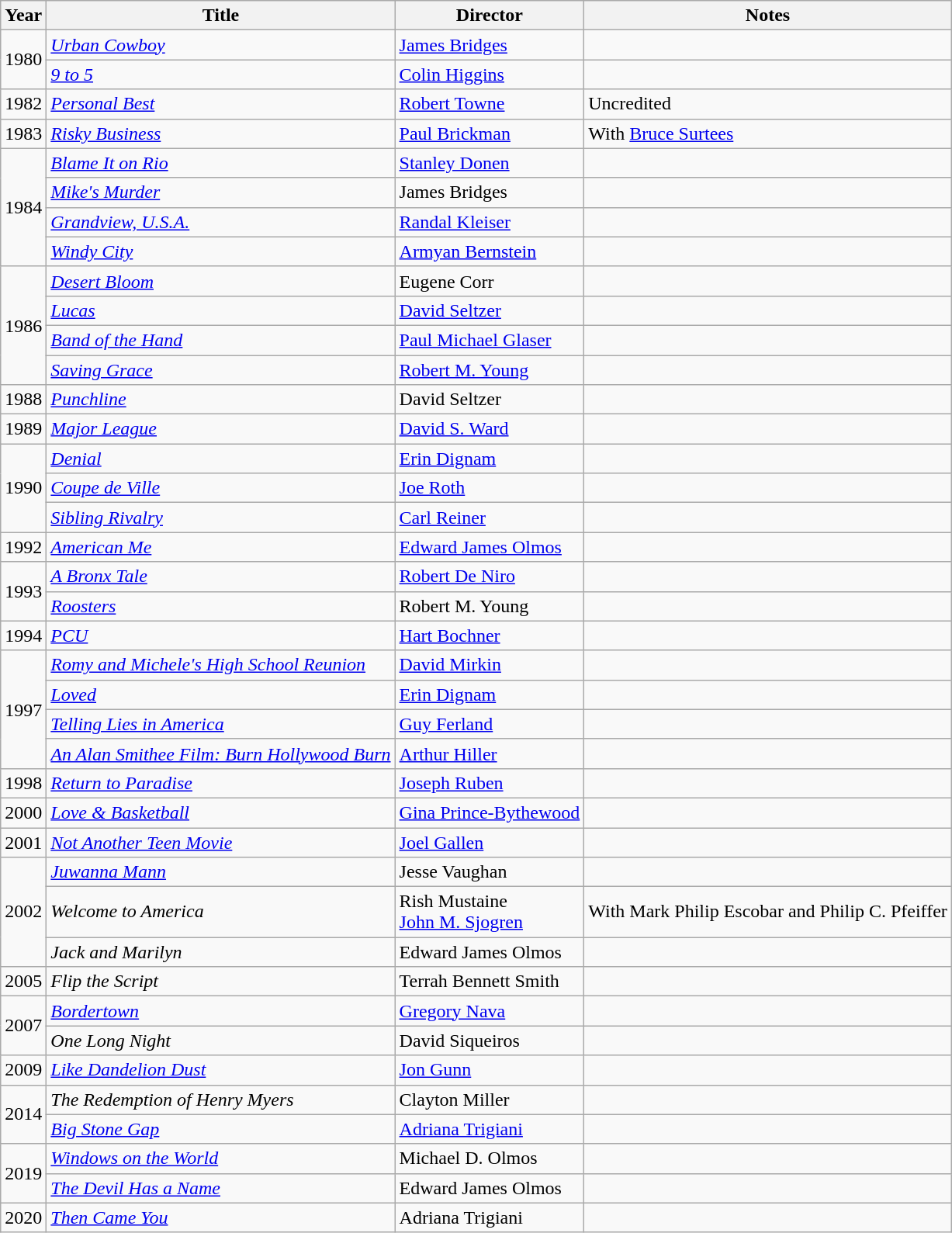<table class="wikitable">
<tr>
<th>Year</th>
<th>Title</th>
<th>Director</th>
<th>Notes</th>
</tr>
<tr>
<td rowspan=2>1980</td>
<td><em><a href='#'>Urban Cowboy</a></em></td>
<td><a href='#'>James Bridges</a></td>
<td></td>
</tr>
<tr>
<td><em><a href='#'>9 to 5</a></em></td>
<td><a href='#'>Colin Higgins</a></td>
<td></td>
</tr>
<tr>
<td>1982</td>
<td><em><a href='#'>Personal Best</a></em></td>
<td><a href='#'>Robert Towne</a></td>
<td>Uncredited</td>
</tr>
<tr>
<td>1983</td>
<td><em><a href='#'>Risky Business</a></em></td>
<td><a href='#'>Paul Brickman</a></td>
<td>With <a href='#'>Bruce Surtees</a></td>
</tr>
<tr>
<td rowspan=4>1984</td>
<td><em><a href='#'>Blame It on Rio</a></em></td>
<td><a href='#'>Stanley Donen</a></td>
<td></td>
</tr>
<tr>
<td><em><a href='#'>Mike's Murder</a></em></td>
<td>James Bridges</td>
<td></td>
</tr>
<tr>
<td><em><a href='#'>Grandview, U.S.A.</a></em></td>
<td><a href='#'>Randal Kleiser</a></td>
<td></td>
</tr>
<tr>
<td><em><a href='#'>Windy City</a></em></td>
<td><a href='#'>Armyan Bernstein</a></td>
<td></td>
</tr>
<tr>
<td rowspan=4>1986</td>
<td><em><a href='#'>Desert Bloom</a></em></td>
<td>Eugene Corr</td>
<td></td>
</tr>
<tr>
<td><em><a href='#'>Lucas</a></em></td>
<td><a href='#'>David Seltzer</a></td>
<td></td>
</tr>
<tr>
<td><em><a href='#'>Band of the Hand</a></em></td>
<td><a href='#'>Paul Michael Glaser</a></td>
<td></td>
</tr>
<tr>
<td><em><a href='#'>Saving Grace</a></em></td>
<td><a href='#'>Robert M. Young</a></td>
<td></td>
</tr>
<tr>
<td>1988</td>
<td><em><a href='#'>Punchline</a></em></td>
<td>David Seltzer</td>
<td></td>
</tr>
<tr>
<td>1989</td>
<td><em><a href='#'>Major League</a></em></td>
<td><a href='#'>David S. Ward</a></td>
<td></td>
</tr>
<tr>
<td rowspan=3>1990</td>
<td><em><a href='#'>Denial</a></em></td>
<td><a href='#'>Erin Dignam</a></td>
<td></td>
</tr>
<tr>
<td><em><a href='#'>Coupe de Ville</a></em></td>
<td><a href='#'>Joe Roth</a></td>
<td></td>
</tr>
<tr>
<td><em><a href='#'>Sibling Rivalry</a></em></td>
<td><a href='#'>Carl Reiner</a></td>
<td></td>
</tr>
<tr>
<td>1992</td>
<td><em><a href='#'>American Me</a></em></td>
<td><a href='#'>Edward James Olmos</a></td>
<td></td>
</tr>
<tr>
<td rowspan=2>1993</td>
<td><em><a href='#'>A Bronx Tale</a></em></td>
<td><a href='#'>Robert De Niro</a></td>
<td></td>
</tr>
<tr>
<td><em><a href='#'>Roosters</a></em></td>
<td>Robert M. Young</td>
<td></td>
</tr>
<tr>
<td>1994</td>
<td><em><a href='#'>PCU</a></em></td>
<td><a href='#'>Hart Bochner</a></td>
<td></td>
</tr>
<tr>
<td rowspan=4>1997</td>
<td><em><a href='#'>Romy and Michele's High School Reunion</a></em></td>
<td><a href='#'>David Mirkin</a></td>
<td></td>
</tr>
<tr>
<td><em><a href='#'>Loved</a></em></td>
<td><a href='#'>Erin Dignam</a></td>
<td></td>
</tr>
<tr>
<td><em><a href='#'>Telling Lies in America</a></em></td>
<td><a href='#'>Guy Ferland</a></td>
<td></td>
</tr>
<tr>
<td><em><a href='#'>An Alan Smithee Film: Burn Hollywood Burn</a></em></td>
<td><a href='#'>Arthur Hiller</a></td>
<td></td>
</tr>
<tr>
<td>1998</td>
<td><em><a href='#'>Return to Paradise</a></em></td>
<td><a href='#'>Joseph Ruben</a></td>
<td></td>
</tr>
<tr>
<td>2000</td>
<td><em><a href='#'>Love & Basketball</a></em></td>
<td><a href='#'>Gina Prince-Bythewood</a></td>
<td></td>
</tr>
<tr>
<td>2001</td>
<td><em><a href='#'>Not Another Teen Movie</a></em></td>
<td><a href='#'>Joel Gallen</a></td>
<td></td>
</tr>
<tr>
<td rowspan=3>2002</td>
<td><em><a href='#'>Juwanna Mann</a></em></td>
<td>Jesse Vaughan</td>
<td></td>
</tr>
<tr>
<td><em>Welcome to America</em></td>
<td>Rish Mustaine<br><a href='#'>John M. Sjogren</a></td>
<td>With Mark Philip Escobar and Philip C. Pfeiffer</td>
</tr>
<tr>
<td><em>Jack and Marilyn</em></td>
<td>Edward James Olmos</td>
<td></td>
</tr>
<tr>
<td>2005</td>
<td><em>Flip the Script</em></td>
<td>Terrah Bennett Smith</td>
<td></td>
</tr>
<tr>
<td rowspan=2>2007</td>
<td><em><a href='#'>Bordertown</a></em></td>
<td><a href='#'>Gregory Nava</a></td>
<td></td>
</tr>
<tr>
<td><em>One Long Night</em></td>
<td>David Siqueiros</td>
<td> </td>
</tr>
<tr>
<td>2009</td>
<td><em><a href='#'>Like Dandelion Dust</a></em></td>
<td><a href='#'>Jon Gunn</a></td>
<td></td>
</tr>
<tr>
<td rowspan=2>2014</td>
<td><em>The Redemption of Henry Myers</em></td>
<td>Clayton Miller</td>
<td></td>
</tr>
<tr>
<td><em><a href='#'>Big Stone Gap</a></em></td>
<td><a href='#'>Adriana Trigiani</a></td>
<td></td>
</tr>
<tr>
<td rowspan=2>2019</td>
<td><em><a href='#'>Windows on the World</a></em></td>
<td>Michael D. Olmos</td>
<td></td>
</tr>
<tr>
<td><em><a href='#'>The Devil Has a Name</a></em></td>
<td>Edward James Olmos</td>
<td></td>
</tr>
<tr>
<td>2020</td>
<td><em><a href='#'>Then Came You</a></em></td>
<td>Adriana Trigiani</td>
<td></td>
</tr>
</table>
